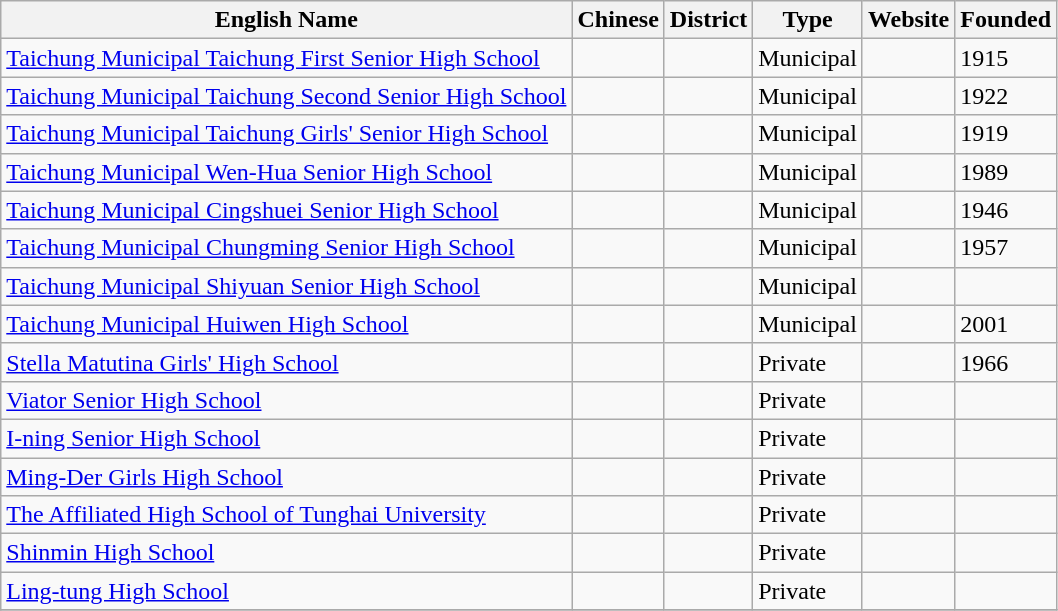<table class="wikitable">
<tr>
<th>English Name</th>
<th>Chinese</th>
<th>District</th>
<th>Type</th>
<th>Website</th>
<th>Founded</th>
</tr>
<tr>
<td><a href='#'>Taichung Municipal Taichung First Senior High School</a></td>
<td></td>
<td></td>
<td>Municipal</td>
<td></td>
<td>1915</td>
</tr>
<tr>
<td><a href='#'>Taichung Municipal Taichung Second Senior High School</a></td>
<td></td>
<td></td>
<td>Municipal</td>
<td> </td>
<td>1922</td>
</tr>
<tr>
<td><a href='#'>Taichung Municipal Taichung Girls' Senior High School</a></td>
<td></td>
<td></td>
<td>Municipal</td>
<td> </td>
<td>1919</td>
</tr>
<tr>
<td><a href='#'>Taichung Municipal Wen-Hua Senior High School</a></td>
<td></td>
<td></td>
<td>Municipal</td>
<td> </td>
<td>1989</td>
</tr>
<tr>
<td><a href='#'>Taichung Municipal Cingshuei  Senior High School</a></td>
<td></td>
<td></td>
<td>Municipal</td>
<td></td>
<td>1946</td>
</tr>
<tr>
<td><a href='#'>Taichung Municipal Chungming Senior High School</a></td>
<td></td>
<td></td>
<td>Municipal</td>
<td></td>
<td>1957</td>
</tr>
<tr>
<td><a href='#'>Taichung Municipal Shiyuan Senior High School</a></td>
<td></td>
<td></td>
<td>Municipal</td>
<td></td>
<td></td>
</tr>
<tr>
<td><a href='#'>Taichung Municipal Huiwen High School</a></td>
<td></td>
<td></td>
<td>Municipal</td>
<td></td>
<td>2001</td>
</tr>
<tr>
<td><a href='#'>Stella Matutina Girls' High School</a></td>
<td></td>
<td></td>
<td>Private</td>
<td> </td>
<td>1966</td>
</tr>
<tr>
<td><a href='#'>Viator Senior High School</a></td>
<td></td>
<td></td>
<td>Private</td>
<td></td>
<td></td>
</tr>
<tr>
<td><a href='#'>I-ning Senior High School</a></td>
<td></td>
<td></td>
<td>Private</td>
<td></td>
<td></td>
</tr>
<tr>
<td><a href='#'>Ming-Der Girls High School</a></td>
<td></td>
<td></td>
<td>Private</td>
<td></td>
<td></td>
</tr>
<tr>
<td><a href='#'>The Affiliated High School of Tunghai University</a></td>
<td></td>
<td></td>
<td>Private</td>
<td></td>
<td></td>
</tr>
<tr>
<td><a href='#'>Shinmin High School</a></td>
<td></td>
<td></td>
<td>Private</td>
<td></td>
<td></td>
</tr>
<tr>
<td><a href='#'>Ling-tung High School</a></td>
<td></td>
<td></td>
<td>Private</td>
<td></td>
<td></td>
</tr>
<tr>
</tr>
</table>
